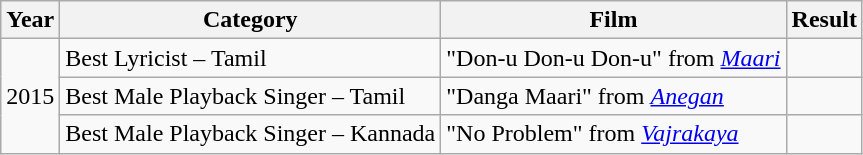<table class="wikitable plainrowheaders sortable">
<tr>
<th>Year</th>
<th>Category</th>
<th>Film</th>
<th>Result</th>
</tr>
<tr>
<td rowspan="3">2015</td>
<td>Best Lyricist – Tamil</td>
<td>"Don-u Don-u Don-u" from <em><a href='#'>Maari</a></em></td>
<td></td>
</tr>
<tr>
<td>Best Male Playback Singer – Tamil</td>
<td>"Danga Maari" from <em><a href='#'>Anegan</a></em></td>
<td></td>
</tr>
<tr>
<td>Best Male Playback Singer – Kannada</td>
<td>"No Problem" from <em><a href='#'>Vajrakaya</a></em></td>
<td></td>
</tr>
</table>
